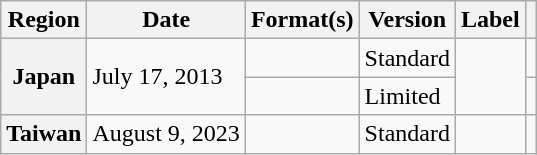<table class="wikitable plainrowheaders">
<tr>
<th scope="col">Region</th>
<th scope="col">Date</th>
<th scope="col">Format(s)</th>
<th scope="col">Version</th>
<th scope="col">Label</th>
<th scope="col"></th>
</tr>
<tr>
<th rowspan="2" scope="row">Japan</th>
<td rowspan="2">July 17, 2013</td>
<td></td>
<td>Standard</td>
<td rowspan="2"></td>
<td align="center"></td>
</tr>
<tr>
<td></td>
<td>Limited</td>
<td align="center"></td>
</tr>
<tr>
<th scope="row">Taiwan</th>
<td>August 9, 2023</td>
<td></td>
<td>Standard</td>
<td></td>
<td align="center"></td>
</tr>
</table>
